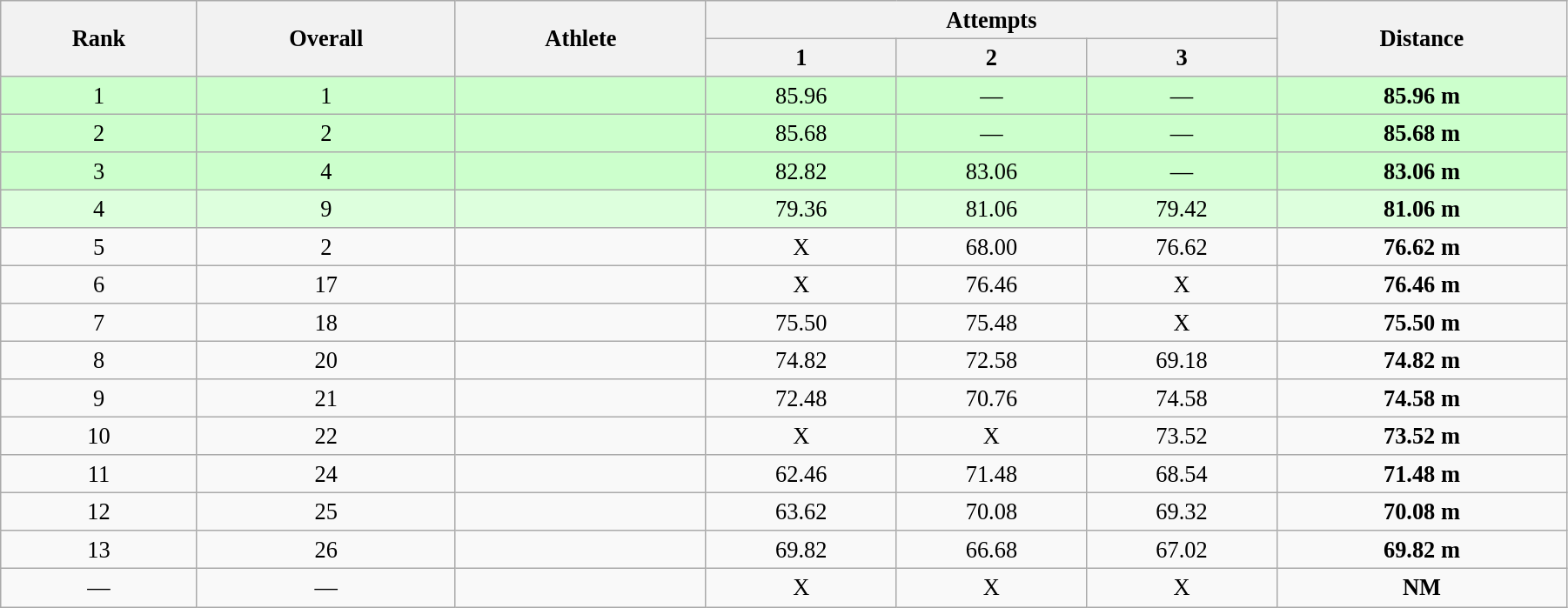<table class="wikitable" style=" text-align:center; font-size:110%;" width="95%">
<tr>
<th rowspan="2">Rank</th>
<th rowspan="2">Overall</th>
<th rowspan="2">Athlete</th>
<th colspan="3">Attempts</th>
<th rowspan="2">Distance</th>
</tr>
<tr>
<th>1</th>
<th>2</th>
<th>3</th>
</tr>
<tr style="background:#ccffcc;">
<td>1</td>
<td>1</td>
<td align=left></td>
<td>85.96</td>
<td>—</td>
<td>—</td>
<td><strong>85.96 m</strong></td>
</tr>
<tr style="background:#ccffcc;">
<td>2</td>
<td>2</td>
<td align=left></td>
<td>85.68</td>
<td>—</td>
<td>—</td>
<td><strong>85.68 m</strong></td>
</tr>
<tr style="background:#ccffcc;">
<td>3</td>
<td>4</td>
<td align=left></td>
<td>82.82</td>
<td>83.06</td>
<td>—</td>
<td><strong>83.06 m</strong></td>
</tr>
<tr style="background:#ddffdd;">
<td>4</td>
<td>9</td>
<td align=left></td>
<td>79.36</td>
<td>81.06</td>
<td>79.42</td>
<td><strong>81.06 m</strong></td>
</tr>
<tr>
<td>5</td>
<td>2</td>
<td align=left></td>
<td>X</td>
<td>68.00</td>
<td>76.62</td>
<td><strong>76.62 m</strong></td>
</tr>
<tr>
<td>6</td>
<td>17</td>
<td align=left></td>
<td>X</td>
<td>76.46</td>
<td>X</td>
<td><strong>76.46 m</strong></td>
</tr>
<tr>
<td>7</td>
<td>18</td>
<td align=left></td>
<td>75.50</td>
<td>75.48</td>
<td>X</td>
<td><strong>75.50 m</strong></td>
</tr>
<tr>
<td>8</td>
<td>20</td>
<td align=left></td>
<td>74.82</td>
<td>72.58</td>
<td>69.18</td>
<td><strong>74.82 m</strong></td>
</tr>
<tr>
<td>9</td>
<td>21</td>
<td align=left></td>
<td>72.48</td>
<td>70.76</td>
<td>74.58</td>
<td><strong>74.58 m</strong></td>
</tr>
<tr>
<td>10</td>
<td>22</td>
<td align=left></td>
<td>X</td>
<td>X</td>
<td>73.52</td>
<td><strong>73.52 m</strong></td>
</tr>
<tr>
<td>11</td>
<td>24</td>
<td align=left></td>
<td>62.46</td>
<td>71.48</td>
<td>68.54</td>
<td><strong>71.48 m</strong></td>
</tr>
<tr>
<td>12</td>
<td>25</td>
<td align=left></td>
<td>63.62</td>
<td>70.08</td>
<td>69.32</td>
<td><strong>70.08 m</strong></td>
</tr>
<tr>
<td>13</td>
<td>26</td>
<td align=left></td>
<td>69.82</td>
<td>66.68</td>
<td>67.02</td>
<td><strong>69.82 m</strong></td>
</tr>
<tr>
<td>—</td>
<td>—</td>
<td align=left></td>
<td>X</td>
<td>X</td>
<td>X</td>
<td><strong>NM</strong></td>
</tr>
</table>
